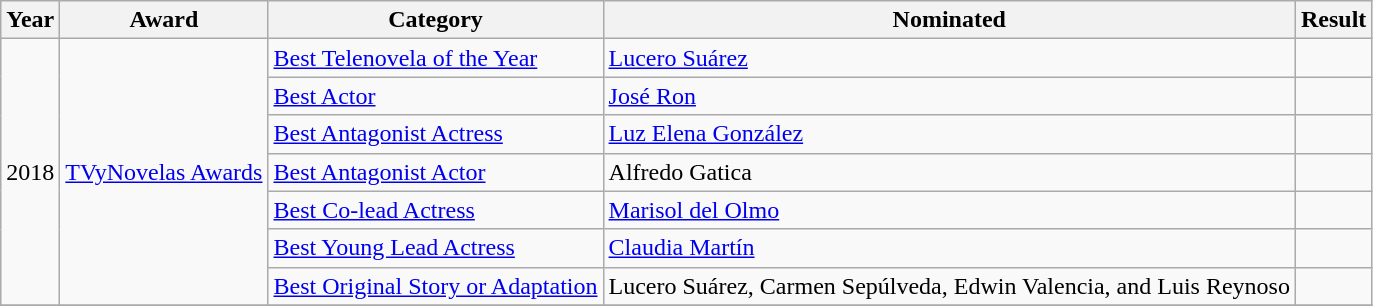<table class="wikitable plainrowheaders">
<tr>
<th scope="col">Year</th>
<th scope="col">Award</th>
<th scope="col">Category</th>
<th scope="col">Nominated</th>
<th scope="col">Result</th>
</tr>
<tr>
<td rowspan="7">2018</td>
<td rowspan="7"><a href='#'>TVyNovelas Awards</a></td>
<td><a href='#'>Best Telenovela of the Year</a></td>
<td><a href='#'>Lucero Suárez</a></td>
<td></td>
</tr>
<tr>
<td><a href='#'>Best Actor</a></td>
<td><a href='#'>José Ron</a></td>
<td></td>
</tr>
<tr>
<td><a href='#'>Best Antagonist Actress</a></td>
<td><a href='#'>Luz Elena González</a></td>
<td></td>
</tr>
<tr>
<td><a href='#'>Best Antagonist Actor</a></td>
<td>Alfredo Gatica</td>
<td></td>
</tr>
<tr>
<td><a href='#'>Best Co-lead Actress</a></td>
<td><a href='#'>Marisol del Olmo</a></td>
<td></td>
</tr>
<tr>
<td><a href='#'>Best Young Lead Actress</a></td>
<td><a href='#'>Claudia Martín</a></td>
<td></td>
</tr>
<tr>
<td><a href='#'>Best Original Story or Adaptation</a></td>
<td>Lucero Suárez, Carmen Sepúlveda, Edwin Valencia, and Luis Reynoso</td>
<td></td>
</tr>
<tr>
</tr>
</table>
